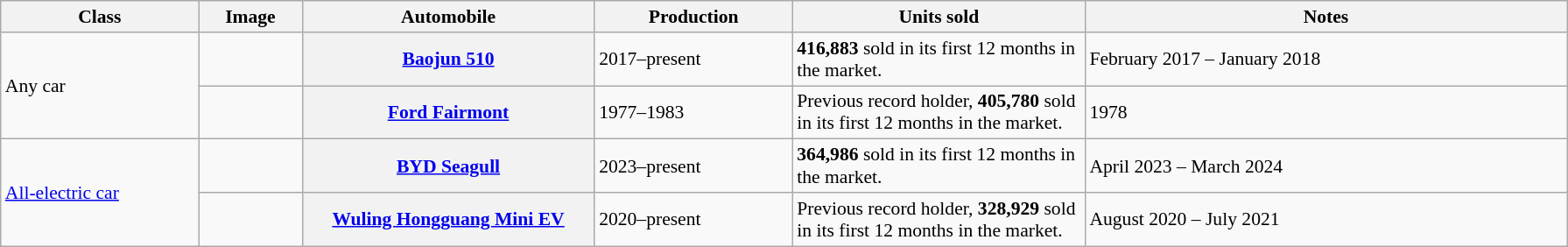<table class="wikitable sortable" style="font-size:90%">
<tr>
<th style="width:10em">Class</th>
<th style="width:5em">Image</th>
<th style="width:15em">Automobile</th>
<th style="width:10em">Production</th>
<th style="width:15em">Units sold</th>
<th style="width:25em">Notes</th>
</tr>
<tr>
<td rowspan="2">Any car</td>
<td></td>
<th><a href='#'>Baojun 510</a></th>
<td>2017–present</td>
<td><strong>416,883</strong> sold in its first 12 months in the market.</td>
<td>February 2017 – January 2018</td>
</tr>
<tr>
<td></td>
<th><a href='#'>Ford Fairmont</a></th>
<td>1977–1983</td>
<td>Previous record holder, <strong>405,780</strong> sold in its first 12 months in the market.</td>
<td>1978</td>
</tr>
<tr>
<td rowspan="2"><a href='#'>All-electric car</a></td>
<td></td>
<th><a href='#'>BYD Seagull</a></th>
<td>2023–present</td>
<td><strong>364,986</strong> sold in its first 12 months in the market.</td>
<td>April 2023 – March 2024</td>
</tr>
<tr>
<td></td>
<th><a href='#'>Wuling Hongguang Mini EV</a></th>
<td>2020–present</td>
<td>Previous record holder, <strong>328,929</strong> sold in its first 12 months in the market.</td>
<td>August 2020 – July 2021</td>
</tr>
</table>
